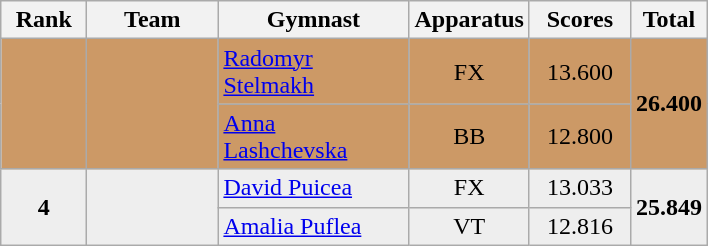<table style="text-align:center;" class="wikitable sortable">
<tr>
<th scope="col" style="width:50px;">Rank</th>
<th scope="col" style="width:80px;">Team</th>
<th scope="col" style="width:120px;">Gymnast</th>
<th scope="col" style="width:20px;">Apparatus</th>
<th scope="col" style="width:60px;">Scores</th>
<th>Total</th>
</tr>
<tr style="background:#CC9966;">
<td rowspan="2"><strong></strong></td>
<td rowspan="2" align="left"></td>
<td align="left"><a href='#'>Radomyr Stelmakh</a></td>
<td>FX</td>
<td>13.600</td>
<td rowspan="2"><strong>26.400</strong></td>
</tr>
<tr style="background:#CC9966;">
<td align="left"><a href='#'>Anna Lashchevska</a></td>
<td>BB</td>
<td>12.800</td>
</tr>
<tr style="background:#EEE;">
<td rowspan="2"><strong>4</strong></td>
<td rowspan="2" align="left"></td>
<td align="left"><a href='#'>David Puicea</a></td>
<td>FX</td>
<td>13.033</td>
<td rowspan="2"><strong>25.849</strong></td>
</tr>
<tr style="background:#EEE;">
<td align="left"><a href='#'>Amalia Puflea</a></td>
<td>VT</td>
<td>12.816</td>
</tr>
</table>
